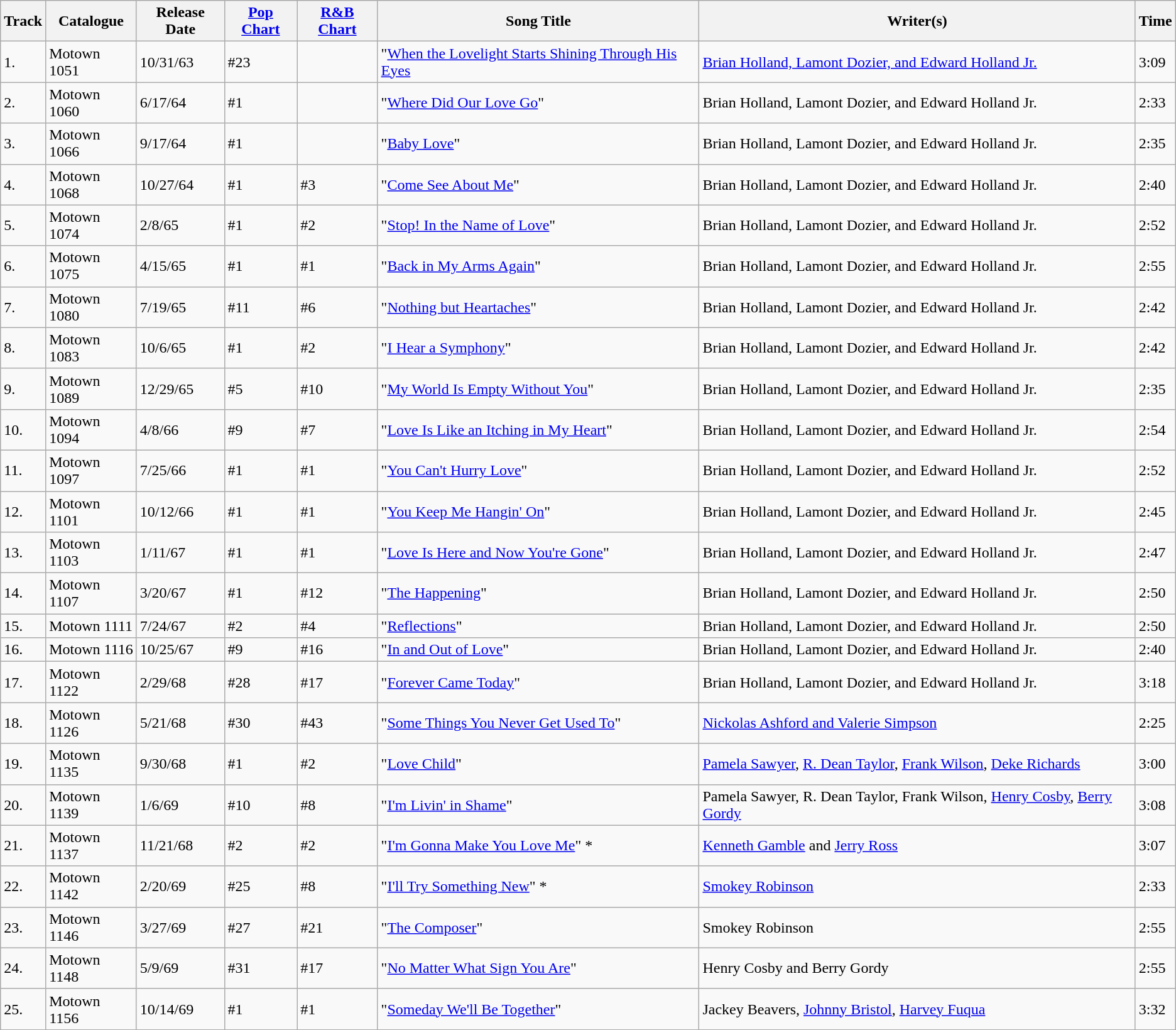<table class="wikitable">
<tr>
<th>Track</th>
<th>Catalogue</th>
<th>Release Date</th>
<th><a href='#'>Pop Chart</a></th>
<th><a href='#'>R&B Chart</a></th>
<th>Song Title</th>
<th>Writer(s)</th>
<th>Time</th>
</tr>
<tr>
<td>1.</td>
<td>Motown 1051</td>
<td>10/31/63</td>
<td>#23</td>
<td></td>
<td>"<a href='#'>When the Lovelight Starts Shining Through His Eyes</a></td>
<td><a href='#'>Brian Holland, Lamont Dozier, and Edward Holland Jr.</a></td>
<td>3:09</td>
</tr>
<tr>
<td>2.</td>
<td>Motown 1060</td>
<td>6/17/64</td>
<td>#1</td>
<td></td>
<td>"<a href='#'>Where Did Our Love Go</a>"</td>
<td>Brian Holland, Lamont Dozier, and Edward Holland Jr.</td>
<td>2:33</td>
</tr>
<tr>
<td>3.</td>
<td>Motown 1066</td>
<td>9/17/64</td>
<td>#1</td>
<td></td>
<td>"<a href='#'>Baby Love</a>"</td>
<td>Brian Holland, Lamont Dozier, and Edward Holland Jr.</td>
<td>2:35</td>
</tr>
<tr>
<td>4.</td>
<td>Motown 1068</td>
<td>10/27/64</td>
<td>#1</td>
<td>#3</td>
<td>"<a href='#'>Come See About Me</a>"</td>
<td>Brian Holland, Lamont Dozier, and Edward Holland Jr.</td>
<td>2:40</td>
</tr>
<tr>
<td>5.</td>
<td>Motown 1074</td>
<td>2/8/65</td>
<td>#1</td>
<td>#2</td>
<td>"<a href='#'>Stop! In the Name of Love</a>"</td>
<td>Brian Holland, Lamont Dozier, and Edward Holland Jr.</td>
<td>2:52</td>
</tr>
<tr>
<td>6.</td>
<td>Motown 1075</td>
<td>4/15/65</td>
<td>#1</td>
<td>#1</td>
<td>"<a href='#'>Back in My Arms Again</a>"</td>
<td>Brian Holland, Lamont Dozier, and Edward Holland Jr.</td>
<td>2:55</td>
</tr>
<tr>
<td>7.</td>
<td>Motown 1080</td>
<td>7/19/65</td>
<td>#11</td>
<td>#6</td>
<td>"<a href='#'>Nothing but Heartaches</a>"</td>
<td>Brian Holland, Lamont Dozier, and Edward Holland Jr.</td>
<td>2:42</td>
</tr>
<tr>
<td>8.</td>
<td>Motown 1083</td>
<td>10/6/65</td>
<td>#1</td>
<td>#2</td>
<td>"<a href='#'>I Hear a Symphony</a>"</td>
<td>Brian Holland, Lamont Dozier, and Edward Holland Jr.</td>
<td>2:42</td>
</tr>
<tr>
<td>9.</td>
<td>Motown 1089</td>
<td>12/29/65</td>
<td>#5</td>
<td>#10</td>
<td>"<a href='#'>My World Is Empty Without You</a>"</td>
<td>Brian Holland, Lamont Dozier, and Edward Holland Jr.</td>
<td>2:35</td>
</tr>
<tr>
<td>10.</td>
<td>Motown 1094</td>
<td>4/8/66</td>
<td>#9</td>
<td>#7</td>
<td>"<a href='#'>Love Is Like an Itching in My Heart</a>"</td>
<td>Brian Holland, Lamont Dozier, and Edward Holland Jr.</td>
<td>2:54</td>
</tr>
<tr>
<td>11.</td>
<td>Motown 1097</td>
<td>7/25/66</td>
<td>#1</td>
<td>#1</td>
<td>"<a href='#'>You Can't Hurry Love</a>"</td>
<td>Brian Holland, Lamont Dozier, and Edward Holland Jr.</td>
<td>2:52</td>
</tr>
<tr>
<td>12.</td>
<td>Motown 1101</td>
<td>10/12/66</td>
<td>#1</td>
<td>#1</td>
<td>"<a href='#'>You Keep Me Hangin' On</a>"</td>
<td>Brian Holland, Lamont Dozier, and Edward Holland Jr.</td>
<td>2:45</td>
</tr>
<tr>
<td>13.</td>
<td>Motown 1103</td>
<td>1/11/67</td>
<td>#1</td>
<td>#1</td>
<td>"<a href='#'>Love Is Here and Now You're Gone</a>"</td>
<td>Brian Holland, Lamont Dozier, and Edward Holland Jr.</td>
<td>2:47</td>
</tr>
<tr>
<td>14.</td>
<td>Motown 1107</td>
<td>3/20/67</td>
<td>#1</td>
<td>#12</td>
<td>"<a href='#'>The Happening</a>"</td>
<td>Brian Holland, Lamont Dozier, and Edward Holland Jr.</td>
<td>2:50</td>
</tr>
<tr>
<td>15.</td>
<td>Motown 1111</td>
<td>7/24/67</td>
<td>#2</td>
<td>#4</td>
<td>"<a href='#'>Reflections</a>"</td>
<td>Brian Holland, Lamont Dozier, and Edward Holland Jr.</td>
<td>2:50</td>
</tr>
<tr>
<td>16.</td>
<td>Motown 1116</td>
<td>10/25/67</td>
<td>#9</td>
<td>#16</td>
<td>"<a href='#'>In and Out of Love</a>"</td>
<td>Brian Holland, Lamont Dozier, and Edward Holland Jr.</td>
<td>2:40</td>
</tr>
<tr>
<td>17.</td>
<td>Motown 1122</td>
<td>2/29/68</td>
<td>#28</td>
<td>#17</td>
<td>"<a href='#'>Forever Came Today</a>"</td>
<td>Brian Holland, Lamont Dozier, and Edward Holland Jr.</td>
<td>3:18</td>
</tr>
<tr>
<td>18.</td>
<td>Motown 1126</td>
<td>5/21/68</td>
<td>#30</td>
<td>#43</td>
<td>"<a href='#'>Some Things You Never Get Used To</a>"</td>
<td><a href='#'>Nickolas Ashford and Valerie Simpson</a></td>
<td>2:25</td>
</tr>
<tr>
<td>19.</td>
<td>Motown 1135</td>
<td>9/30/68</td>
<td>#1</td>
<td>#2</td>
<td>"<a href='#'>Love Child</a>"</td>
<td><a href='#'>Pamela Sawyer</a>, <a href='#'>R. Dean Taylor</a>, <a href='#'>Frank Wilson</a>, <a href='#'>Deke Richards</a></td>
<td>3:00</td>
</tr>
<tr>
<td>20.</td>
<td>Motown 1139</td>
<td>1/6/69</td>
<td>#10</td>
<td>#8</td>
<td>"<a href='#'>I'm Livin' in Shame</a>"</td>
<td>Pamela Sawyer, R. Dean Taylor, Frank Wilson, <a href='#'>Henry Cosby</a>, <a href='#'>Berry Gordy</a></td>
<td>3:08</td>
</tr>
<tr>
<td>21.</td>
<td>Motown 1137</td>
<td>11/21/68</td>
<td>#2</td>
<td>#2</td>
<td>"<a href='#'>I'm Gonna Make You Love Me</a>" *</td>
<td><a href='#'>Kenneth Gamble</a> and <a href='#'>Jerry Ross</a></td>
<td>3:07</td>
</tr>
<tr>
<td>22.</td>
<td>Motown 1142</td>
<td>2/20/69</td>
<td>#25</td>
<td>#8</td>
<td>"<a href='#'>I'll Try Something New</a>" *</td>
<td><a href='#'>Smokey Robinson</a></td>
<td>2:33</td>
</tr>
<tr>
<td>23.</td>
<td>Motown 1146</td>
<td>3/27/69</td>
<td>#27</td>
<td>#21</td>
<td>"<a href='#'>The Composer</a>"</td>
<td>Smokey Robinson</td>
<td>2:55</td>
</tr>
<tr>
<td>24.</td>
<td>Motown 1148</td>
<td>5/9/69</td>
<td>#31</td>
<td>#17</td>
<td>"<a href='#'>No Matter What Sign You Are</a>"</td>
<td>Henry Cosby and Berry Gordy</td>
<td>2:55</td>
</tr>
<tr>
<td>25.</td>
<td>Motown 1156</td>
<td>10/14/69</td>
<td>#1</td>
<td>#1</td>
<td>"<a href='#'>Someday We'll Be Together</a>"</td>
<td>Jackey Beavers, <a href='#'>Johnny Bristol</a>, <a href='#'>Harvey Fuqua</a></td>
<td>3:32</td>
</tr>
</table>
